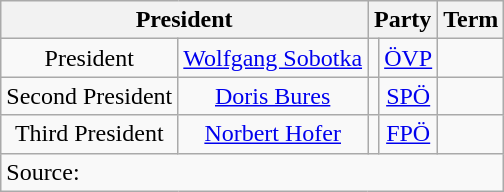<table class=wikitable style="text-align:center">
<tr>
<th colspan=2>President</th>
<th colspan=2>Party</th>
<th>Term</th>
</tr>
<tr>
<td>President</td>
<td><a href='#'>Wolfgang Sobotka</a></td>
<td bgcolor=></td>
<td><a href='#'>ÖVP</a></td>
<td></td>
</tr>
<tr>
<td>Second President</td>
<td><a href='#'>Doris Bures</a></td>
<td bgcolor=></td>
<td><a href='#'>SPÖ</a></td>
<td></td>
</tr>
<tr>
<td>Third President</td>
<td><a href='#'>Norbert Hofer</a></td>
<td bgcolor=></td>
<td><a href='#'>FPÖ</a></td>
<td></td>
</tr>
<tr>
<td align=left colspan=5>Source: </td>
</tr>
</table>
